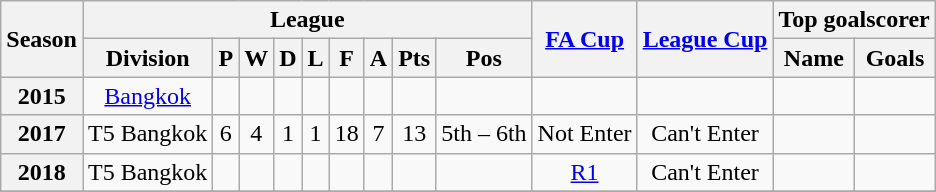<table class="wikitable" style="text-align: center">
<tr>
<th rowspan=2>Season</th>
<th colspan=9>League</th>
<th rowspan=2><a href='#'>FA Cup</a></th>
<th rowspan=2><a href='#'>League Cup</a></th>
<th colspan=2>Top goalscorer</th>
</tr>
<tr>
<th>Division</th>
<th>P</th>
<th>W</th>
<th>D</th>
<th>L</th>
<th>F</th>
<th>A</th>
<th>Pts</th>
<th>Pos</th>
<th>Name</th>
<th>Goals</th>
</tr>
<tr>
<th>2015</th>
<td><a href='#'>Bangkok</a></td>
<td></td>
<td></td>
<td></td>
<td></td>
<td></td>
<td></td>
<td></td>
<td></td>
<td></td>
<td></td>
<td></td>
<td></td>
</tr>
<tr>
<th>2017</th>
<td>T5 Bangkok</td>
<td>6</td>
<td>4</td>
<td>1</td>
<td>1</td>
<td>18</td>
<td>7</td>
<td>13</td>
<td>5th – 6th</td>
<td>Not Enter</td>
<td>Can't Enter</td>
<td></td>
<td></td>
</tr>
<tr>
<th>2018</th>
<td>T5 Bangkok</td>
<td></td>
<td></td>
<td></td>
<td></td>
<td></td>
<td></td>
<td></td>
<td></td>
<td><a href='#'>R1</a></td>
<td>Can't Enter</td>
<td></td>
<td></td>
</tr>
<tr>
</tr>
</table>
